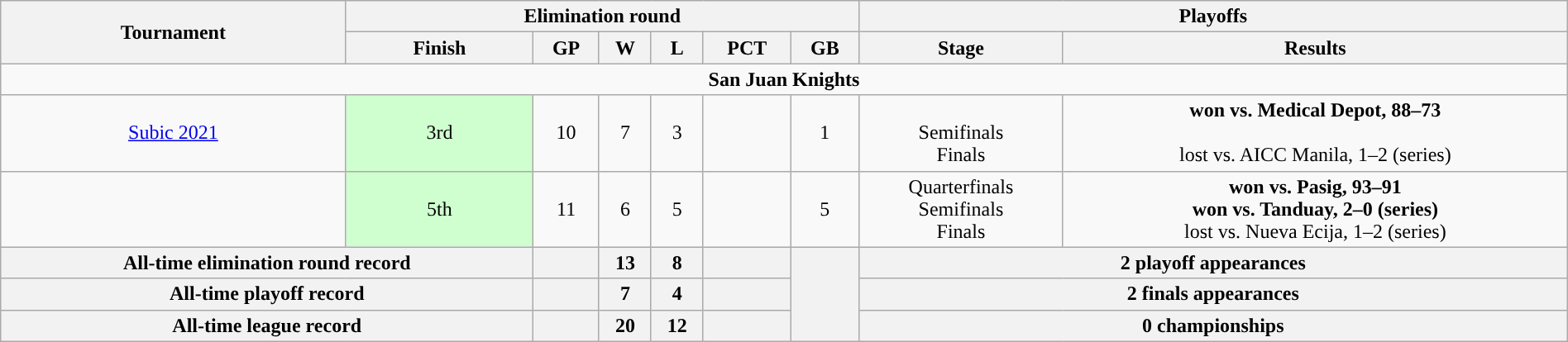<table class=wikitable style="width:100%; text-align:center">
<tr>
<th rowspan="2">Tournament</th>
<th colspan="6">Elimination round</th>
<th colspan="2">Playoffs</th>
</tr>
<tr>
<th>Finish</th>
<th>GP</th>
<th>W</th>
<th>L</th>
<th>PCT</th>
<th>GB</th>
<th>Stage</th>
<th>Results</th>
</tr>
<tr>
<td colspan=10><span><strong>San Juan Knights</strong></span></td>
</tr>
<tr>
<td><a href='#'>Subic 2021</a></td>
<td bgcolor="#CFFFCF">3rd</td>
<td>10</td>
<td>7</td>
<td>3</td>
<td></td>
<td>1</td>
<td> <br> Semifinals <br> Finals</td>
<td><strong>won vs. Medical Depot, 88–73</strong><br>  <br> lost vs. AICC Manila, 1–2 (series)</td>
</tr>
<tr>
<td></td>
<td bgcolor="#CFFFCF">5th</td>
<td>11</td>
<td>6</td>
<td>5</td>
<td></td>
<td>5</td>
<td>Quarterfinals <br> Semifinals <br> Finals</td>
<td><strong>won vs. Pasig, 93–91</strong><br> <strong>won vs. Tanduay, 2–0 (series)</strong> <br> lost vs. Nueva Ecija, 1–2 (series)</td>
</tr>
<tr>
<th colspan="2">All-time elimination round record</th>
<th></th>
<th>13</th>
<th>8</th>
<th></th>
<th rowspan="3"></th>
<th colspan=2">2 playoff appearances</th>
</tr>
<tr>
<th colspan="2">All-time playoff record</th>
<th></th>
<th>7</th>
<th>4</th>
<th></th>
<th colspan=2">2 finals appearances</th>
</tr>
<tr>
<th colspan="2">All-time league record</th>
<th></th>
<th>20</th>
<th>12</th>
<th></th>
<th colspan=2">0 championships</th>
</tr>
</table>
